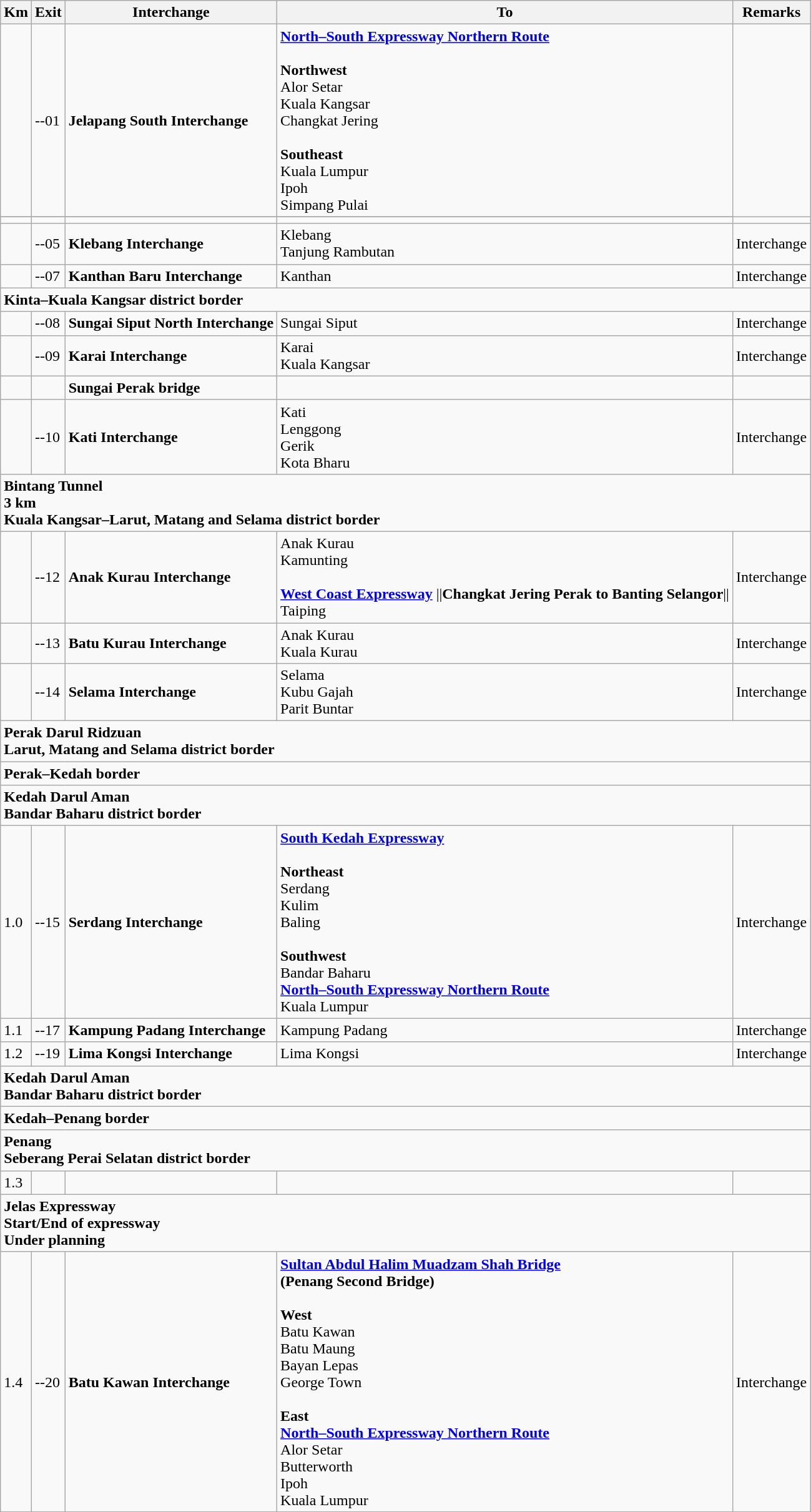<table class="wikitable">
<tr>
<th>Km</th>
<th>Exit</th>
<th>Interchange</th>
<th>To</th>
<th>Remarks</th>
</tr>
<tr>
<td></td>
<td>--01</td>
<td><strong>Jelapang South Interchange</strong></td>
<td>  <strong><a href='#'>North–South Expressway Northern Route</a></strong><br><br><strong>Northwest</strong><br>Alor Setar<br>Kuala Kangsar<br>Changkat Jering<br><br><strong>Southeast</strong><br>Kuala Lumpur<br>Ipoh<br>Simpang Pulai</td>
</tr>
<tr style="width:600px" colspan="6" style="text-align:center; background:orange;"|>
</tr>
<tr>
<td></td>
<td></td>
<td></td>
<td></td>
<td></td>
</tr>
<tr>
<td></td>
<td>--05</td>
<td><strong>Klebang Interchange</strong></td>
<td> Klebang<br> Tanjung Rambutan</td>
<td>Interchange</td>
</tr>
<tr>
<td></td>
<td>--07</td>
<td><strong>Kanthan Baru Interchange</strong></td>
<td> Kanthan</td>
<td>Interchange</td>
</tr>
<tr>
<td style="width:600px" colspan="6" style="text-align:center; background:blue;"><strong><span>Kinta–Kuala Kangsar district border</span></strong></td>
</tr>
<tr>
<td></td>
<td>--08</td>
<td><strong>Sungai Siput North Interchange</strong></td>
<td> Sungai Siput</td>
<td>Interchange</td>
</tr>
<tr>
<td></td>
<td>--09</td>
<td><strong>Karai Interchange</strong></td>
<td> Karai<br> Kuala Kangsar</td>
<td>Interchange</td>
</tr>
<tr>
<td></td>
<td></td>
<td><strong>Sungai Perak bridge</strong></td>
<td></td>
<td></td>
</tr>
<tr>
<td></td>
<td>--10</td>
<td><strong>Kati Interchange</strong></td>
<td> Kati<br> Lenggong<br> Gerik<br> Kota Bharu</td>
<td>Interchange</td>
</tr>
<tr>
<td style="width:600px" colspan="6" style="text-align:center; background:green;"><strong><span>Bintang Tunnel<br>3 km<br>Kuala Kangsar–Larut, Matang and Selama district border</span></strong></td>
</tr>
<tr>
<td></td>
<td>--12</td>
<td><strong>Anak Kurau Interchange</strong></td>
<td> Anak Kurau<br> Kamunting<br><br><strong><a href='#'>West Coast Expressway</a></strong> ||<strong>Changkat Jering Perak to Banting Selangor</strong>|| <br> Taiping</td>
<td>Interchange</td>
</tr>
<tr>
<td></td>
<td>--13</td>
<td><strong>Batu Kurau Interchange</strong></td>
<td> Anak Kurau<br> Kuala Kurau</td>
<td>Interchange</td>
</tr>
<tr>
<td></td>
<td>--14</td>
<td><strong>Selama Interchange</strong></td>
<td> Selama<br> Kubu Gajah<br> Parit Buntar</td>
<td>Interchange</td>
</tr>
<tr>
<td style="width:600px" colspan="6" style="text-align:center; background:green;"><strong><span>Perak Darul Ridzuan<br>Larut, Matang and Selama district border</span></strong></td>
</tr>
<tr>
<td style="width:600px" colspan="6" style="text-align:center; background:yellow;"><strong><span>Perak–Kedah border</span></strong></td>
</tr>
<tr>
<td style="width:600px" colspan="6" style="text-align:center; background:green;"><strong><span>Kedah Darul Aman<br>Bandar Baharu district border</span></strong></td>
</tr>
<tr>
<td>1.0</td>
<td>--15</td>
<td><strong>Serdang Interchange</strong></td>
<td> <strong><a href='#'>South Kedah Expressway</a></strong><br><br><strong>Northeast</strong><br>Serdang<br>Kulim<br>Baling<br><br><strong>Southwest</strong><br>Bandar Baharu<br>  <strong><a href='#'>North–South Expressway Northern Route</a></strong><br>Kuala Lumpur</td>
<td>Interchange</td>
</tr>
<tr>
<td>1.1</td>
<td>--17</td>
<td><strong>Kampung Padang Interchange</strong></td>
<td>Kampung Padang</td>
<td>Interchange</td>
</tr>
<tr>
<td>1.2</td>
<td>--19</td>
<td><strong>Lima Kongsi Interchange</strong></td>
<td>Lima Kongsi</td>
<td>Interchange</td>
</tr>
<tr>
<td style="width:600px" colspan="6" style="text-align:center; background:green;"><strong><span>Kedah Darul Aman<br>Bandar Baharu district border</span></strong></td>
</tr>
<tr>
<td style="width:600px" colspan="6" style="text-align:center; background:yellow;"><strong><span>Kedah–Penang border</span></strong></td>
</tr>
<tr>
<td style="width:600px" colspan="6" style="text-align:center; background:green;"><strong><span>Penang<br>Seberang Perai Selatan district border</span></strong></td>
</tr>
<tr>
<td>1.3</td>
<td></td>
<td></td>
<td></td>
<td></td>
</tr>
<tr>
<td style="width:600px" colspan="6" style="text-align:center; background:orange;"><strong><span>  Jelas Expressway<br>Start/End of expressway<br>Under planning</span></strong></td>
</tr>
<tr>
<td>1.4</td>
<td>--20</td>
<td><strong>Batu Kawan Interchange</strong></td>
<td> <strong><a href='#'>Sultan Abdul Halim Muadzam Shah Bridge</a><br>(Penang Second Bridge)</strong><br><br><strong>West</strong><br>Batu Kawan<br>Batu Maung<br>Bayan Lepas<br>George Town<br><br><strong>East</strong><br>  <strong><a href='#'>North–South Expressway Northern Route</a></strong><br>Alor Setar<br>Butterworth<br>Ipoh<br>Kuala Lumpur</td>
<td>Interchange</td>
</tr>
</table>
